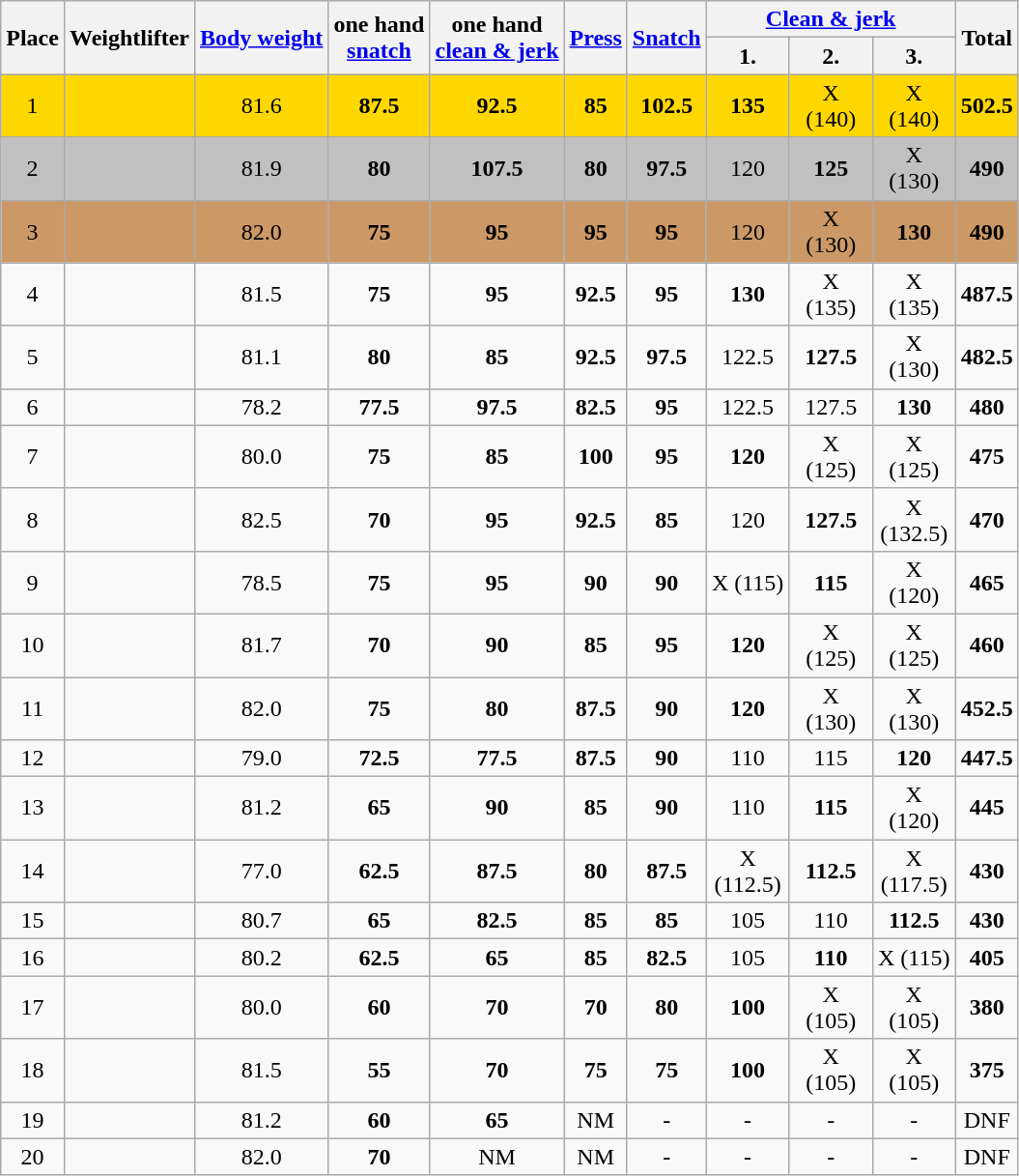<table class=wikitable style="text-align:center">
<tr>
<th rowspan=2>Place</th>
<th rowspan=2>Weightlifter</th>
<th rowspan=2><a href='#'>Body weight</a></th>
<th rowspan=2>one hand<br><a href='#'>snatch</a></th>
<th rowspan=2>one hand<br><a href='#'>clean & jerk</a></th>
<th rowspan=2><a href='#'>Press</a></th>
<th rowspan=2><a href='#'>Snatch</a></th>
<th colspan=3><a href='#'>Clean & jerk</a></th>
<th rowspan=2>Total</th>
</tr>
<tr>
<th align=center width=50>1.</th>
<th align=center width=50>2.</th>
<th align=center width=50>3.</th>
</tr>
<tr bgcolor=gold>
<td>1</td>
<td align=left></td>
<td>81.6</td>
<td><strong>87.5</strong></td>
<td><strong>92.5</strong></td>
<td><strong>85</strong></td>
<td><strong>102.5</strong></td>
<td><strong>135</strong></td>
<td>X (140)</td>
<td>X (140)</td>
<td><strong>502.5</strong></td>
</tr>
<tr bgcolor=silver>
<td>2</td>
<td align=left></td>
<td>81.9</td>
<td><strong>80</strong></td>
<td><strong>107.5</strong></td>
<td><strong>80</strong></td>
<td><strong>97.5</strong></td>
<td>120</td>
<td><strong>125</strong></td>
<td>X (130)</td>
<td><strong>490</strong></td>
</tr>
<tr bgcolor=cc9966>
<td>3</td>
<td align=left></td>
<td>82.0</td>
<td><strong>75</strong></td>
<td><strong>95</strong></td>
<td><strong>95</strong></td>
<td><strong>95</strong></td>
<td>120</td>
<td>X (130)</td>
<td><strong>130</strong></td>
<td><strong>490</strong></td>
</tr>
<tr>
<td>4</td>
<td align=left></td>
<td>81.5</td>
<td><strong>75</strong></td>
<td><strong>95</strong></td>
<td><strong>92.5</strong></td>
<td><strong>95</strong></td>
<td><strong>130</strong></td>
<td>X (135)</td>
<td>X (135)</td>
<td><strong>487.5</strong></td>
</tr>
<tr>
<td>5</td>
<td align=left></td>
<td>81.1</td>
<td><strong>80</strong></td>
<td><strong>85</strong></td>
<td><strong>92.5</strong></td>
<td><strong>97.5</strong></td>
<td>122.5</td>
<td><strong>127.5</strong></td>
<td>X (130)</td>
<td><strong>482.5</strong></td>
</tr>
<tr>
<td>6</td>
<td align=left></td>
<td>78.2</td>
<td><strong>77.5</strong></td>
<td><strong>97.5</strong></td>
<td><strong>82.5</strong></td>
<td><strong>95</strong></td>
<td>122.5</td>
<td>127.5</td>
<td><strong>130</strong></td>
<td><strong>480</strong></td>
</tr>
<tr>
<td>7</td>
<td align=left></td>
<td>80.0</td>
<td><strong>75</strong></td>
<td><strong>85</strong></td>
<td><strong>100</strong></td>
<td><strong>95</strong></td>
<td><strong>120</strong></td>
<td>X (125)</td>
<td>X (125)</td>
<td><strong>475</strong></td>
</tr>
<tr>
<td>8</td>
<td align=left></td>
<td>82.5</td>
<td><strong>70</strong></td>
<td><strong>95</strong></td>
<td><strong>92.5</strong></td>
<td><strong>85</strong></td>
<td>120</td>
<td><strong>127.5</strong></td>
<td>X (132.5)</td>
<td><strong>470</strong></td>
</tr>
<tr>
<td>9</td>
<td align=left></td>
<td>78.5</td>
<td><strong>75</strong></td>
<td><strong>95</strong></td>
<td><strong>90</strong></td>
<td><strong>90</strong></td>
<td>X (115)</td>
<td><strong>115</strong></td>
<td>X (120)</td>
<td><strong>465</strong></td>
</tr>
<tr>
<td>10</td>
<td align=left></td>
<td>81.7</td>
<td><strong>70</strong></td>
<td><strong>90</strong></td>
<td><strong>85</strong></td>
<td><strong>95</strong></td>
<td><strong>120</strong></td>
<td>X (125)</td>
<td>X (125)</td>
<td><strong>460</strong></td>
</tr>
<tr>
<td>11</td>
<td align=left></td>
<td>82.0</td>
<td><strong>75</strong></td>
<td><strong>80</strong></td>
<td><strong>87.5</strong></td>
<td><strong>90</strong></td>
<td><strong>120</strong></td>
<td>X (130)</td>
<td>X (130)</td>
<td><strong>452.5</strong></td>
</tr>
<tr>
<td>12</td>
<td align=left></td>
<td>79.0</td>
<td><strong>72.5</strong></td>
<td><strong>77.5</strong></td>
<td><strong>87.5</strong></td>
<td><strong>90</strong></td>
<td>110</td>
<td>115</td>
<td><strong>120</strong></td>
<td><strong>447.5</strong></td>
</tr>
<tr>
<td>13</td>
<td align=left></td>
<td>81.2</td>
<td><strong>65</strong></td>
<td><strong>90</strong></td>
<td><strong>85</strong></td>
<td><strong>90</strong></td>
<td>110</td>
<td><strong>115</strong></td>
<td>X (120)</td>
<td><strong>445</strong></td>
</tr>
<tr>
<td>14</td>
<td align=left></td>
<td>77.0</td>
<td><strong>62.5</strong></td>
<td><strong>87.5</strong></td>
<td><strong>80</strong></td>
<td><strong>87.5</strong></td>
<td>X (112.5)</td>
<td><strong>112.5</strong></td>
<td>X (117.5)</td>
<td><strong>430</strong></td>
</tr>
<tr>
<td>15</td>
<td align=left></td>
<td>80.7</td>
<td><strong>65</strong></td>
<td><strong>82.5</strong></td>
<td><strong>85</strong></td>
<td><strong>85</strong></td>
<td>105</td>
<td>110</td>
<td><strong>112.5</strong></td>
<td><strong>430</strong></td>
</tr>
<tr>
<td>16</td>
<td align=left></td>
<td>80.2</td>
<td><strong>62.5</strong></td>
<td><strong>65</strong></td>
<td><strong>85</strong></td>
<td><strong>82.5</strong></td>
<td>105</td>
<td><strong>110</strong></td>
<td>X (115)</td>
<td><strong>405</strong></td>
</tr>
<tr>
<td>17</td>
<td align=left></td>
<td>80.0</td>
<td><strong>60</strong></td>
<td><strong>70</strong></td>
<td><strong>70</strong></td>
<td><strong>80</strong></td>
<td><strong>100</strong></td>
<td>X (105)</td>
<td>X (105)</td>
<td><strong>380</strong></td>
</tr>
<tr>
<td>18</td>
<td align=left></td>
<td>81.5</td>
<td><strong>55</strong></td>
<td><strong>70</strong></td>
<td><strong>75</strong></td>
<td><strong>75</strong></td>
<td><strong>100</strong></td>
<td>X (105)</td>
<td>X (105)</td>
<td><strong>375</strong></td>
</tr>
<tr>
<td>19</td>
<td align=left></td>
<td>81.2</td>
<td><strong>60</strong></td>
<td><strong>65</strong></td>
<td>NM</td>
<td>-</td>
<td>-</td>
<td>-</td>
<td>-</td>
<td>DNF</td>
</tr>
<tr>
<td>20</td>
<td align=left></td>
<td>82.0</td>
<td><strong>70</strong></td>
<td>NM</td>
<td>NM</td>
<td>-</td>
<td>-</td>
<td>-</td>
<td>-</td>
<td>DNF</td>
</tr>
</table>
